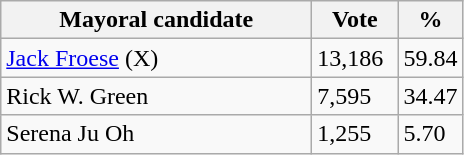<table class="wikitable">
<tr>
<th bgcolor="#DDDDFF" width="200px">Mayoral candidate</th>
<th bgcolor="#DDDDFF" width="50px">Vote</th>
<th bgcolor="#DDDDFF" width="30px">%</th>
</tr>
<tr>
<td><a href='#'>Jack Froese</a> (X)</td>
<td>13,186</td>
<td>59.84</td>
</tr>
<tr>
<td>Rick W. Green</td>
<td>7,595</td>
<td>34.47</td>
</tr>
<tr>
<td>Serena Ju Oh</td>
<td>1,255</td>
<td>5.70</td>
</tr>
</table>
